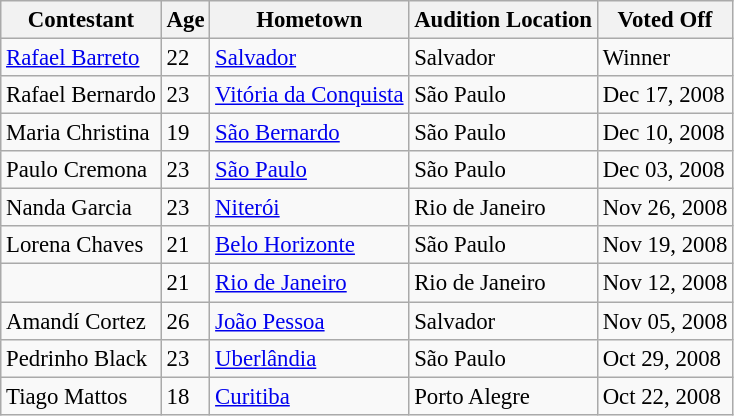<table class="wikitable" style="font-size:95%;">
<tr>
<th>Contestant</th>
<th>Age</th>
<th>Hometown</th>
<th>Audition Location</th>
<th>Voted Off</th>
</tr>
<tr>
<td><a href='#'>Rafael Barreto</a></td>
<td>22</td>
<td><a href='#'>Salvador</a></td>
<td>Salvador</td>
<td>Winner</td>
</tr>
<tr>
<td>Rafael Bernardo</td>
<td>23</td>
<td><a href='#'>Vitória da Conquista</a></td>
<td>São Paulo</td>
<td>Dec 17, 2008</td>
</tr>
<tr>
<td>Maria Christina</td>
<td>19</td>
<td><a href='#'>São Bernardo</a></td>
<td>São Paulo</td>
<td>Dec 10, 2008</td>
</tr>
<tr>
<td>Paulo Cremona</td>
<td>23</td>
<td><a href='#'>São Paulo</a></td>
<td>São Paulo</td>
<td>Dec 03, 2008</td>
</tr>
<tr>
<td>Nanda Garcia</td>
<td>23</td>
<td><a href='#'>Niterói</a></td>
<td>Rio de Janeiro</td>
<td>Nov 26, 2008</td>
</tr>
<tr>
<td>Lorena Chaves</td>
<td>21</td>
<td><a href='#'>Belo Horizonte</a></td>
<td>São Paulo</td>
<td>Nov 19, 2008</td>
</tr>
<tr>
<td></td>
<td>21</td>
<td><a href='#'>Rio de Janeiro</a></td>
<td>Rio de Janeiro</td>
<td>Nov 12, 2008</td>
</tr>
<tr>
<td>Amandí Cortez</td>
<td>26</td>
<td><a href='#'>João Pessoa</a></td>
<td>Salvador</td>
<td>Nov 05, 2008</td>
</tr>
<tr>
<td>Pedrinho Black</td>
<td>23</td>
<td><a href='#'>Uberlândia</a></td>
<td>São Paulo</td>
<td>Oct 29, 2008</td>
</tr>
<tr>
<td>Tiago Mattos</td>
<td>18</td>
<td><a href='#'>Curitiba</a></td>
<td>Porto Alegre</td>
<td>Oct 22, 2008</td>
</tr>
</table>
